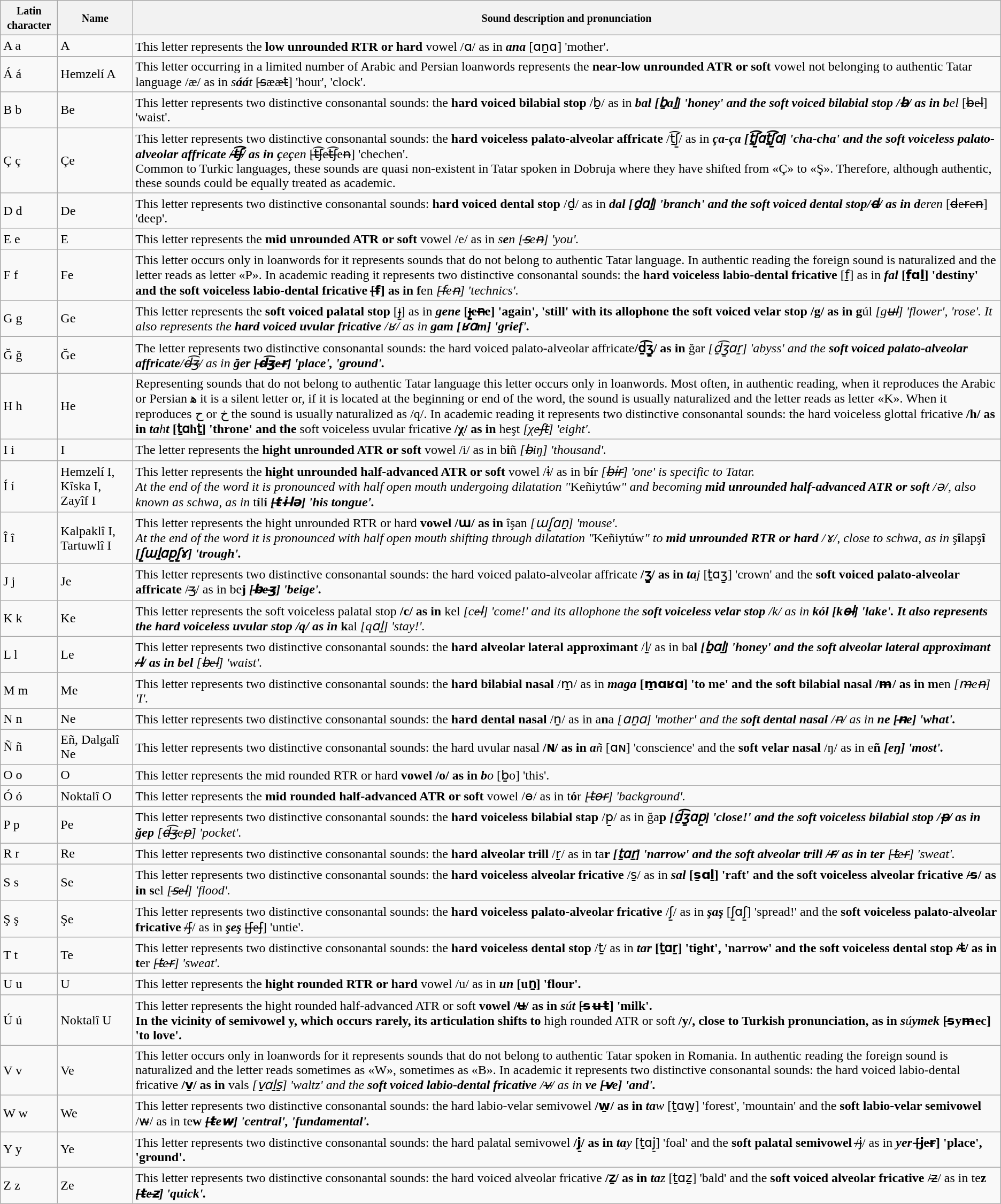<table class="wikitable sortable" style="font-feature-settings:'cv50' 1;">
<tr>
<th><small>Latin character</small></th>
<th><small>Name</small></th>
<th><small>Sound description and pronunciation</small></th>
</tr>
<tr>
<td>A a</td>
<td>A</td>
<td>This letter represents the <strong>low unrounded RTR or hard</strong> vowel /ɑ/ as in <strong><em>a<strong>n</strong>a</em></strong> [ɑṉɑ] 'mother'.</td>
</tr>
<tr>
<td>Á á</td>
<td>Hemzelí A</td>
<td>This letter occurring in a limited number of Arabic and Persian loanwords represents the <strong>near-low unrounded ATR or soft</strong> vowel not belonging to authentic Tatar language /æ/ as in <em>s<strong>áá</strong>t</em> [s̶ææt̶] 'hour', 'clock'.</td>
</tr>
<tr>
<td>B b</td>
<td>Be</td>
<td>This letter represents two distinctive consonantal sounds: the <strong>hard voiced bilabial stop</strong> /ḇ/ as in <strong><em>b<strong>al<em> [ḇaḻ] 'honey' and the </strong>soft voiced bilabial stop<strong> /b̶/ as in </em></strong>b</strong>el</em> [b̶el̶] 'waist'.</td>
</tr>
<tr>
<td>Ç ç</td>
<td>Çe</td>
<td>This letter represents two distinctive consonantal sounds: the <strong>hard voiceless palato-alveolar affricate</strong> /ṯ͡ʃ̱/ as in <strong><em>ç<strong>a-</strong>ç<strong>a<em> [ṯ͡ʃ̱ɑṯ͡ʃ̱ɑ] 'cha-cha' and the </strong>soft voiceless palato-alveolar affricate<strong> /t̶͡ʃ̶/ as in </em></strong>ç</strong>e<strong>ç</strong>en</em> [t̶͡ʃ̶et̶͡ʃ̶en̶] 'chechen'.<br>Common to Turkic languages, these sounds are quasi non-existent in Tatar spoken in Dobruja where they have shifted from «Ç» to «Ş». Therefore, although authentic, these sounds could be equally treated as academic.</td>
</tr>
<tr>
<td>D d</td>
<td>De</td>
<td>This letter represents two distinctive consonantal sounds: <strong>hard voiced dental stop</strong> /ḏ/ as in <strong><em>d<strong>al<em> [ḏɑḻ] 'branch' and the </strong>soft voiced dental stop<strong>/d̶/ as in </em></strong>d</strong>eren</em> [d̶er̶en̶] 'deep'.</td>
</tr>
<tr>
<td>E e</td>
<td>E</td>
<td>This letter represents the <strong>mid unrounded ATR or soft</strong> vowel /e/ as in <em>s<strong>e</strong>n [s̶en̶] 'you'.</td>
</tr>
<tr>
<td>F f</td>
<td>Fe</td>
<td>This letter occurs only in loanwords for it represents sounds that do not belong to authentic Tatar language. In authentic reading the foreign sound is naturalized and the letter reads as letter «P». In academic reading it represents two distinctive consonantal sounds: the <strong>hard voiceless labio-dental fricative</strong> [f̱] as in <strong><em>f<strong>al</em> [f̱ɑḻ] 'destiny' and the </strong>soft voiceless labio-dental fricative<strong> [f̶] as in </em></strong>f</strong>en<em> [f̶en̶] 'technics'.</td>
</tr>
<tr>
<td>G g</td>
<td>Ge</td>
<td>This letter represents the <strong>soft voiced palatal stop</strong> [ɟ̱] as in <strong><em>g<strong>ene</em> [ɟ̱en̶e] 'again', 'still' with its allophone the </strong>soft voiced velar stop<strong> /g/ as in </em></strong>g</strong>úl<em> [gu̶l̶] 'flower', 'rose'. It also represents the <strong>hard voiced uvular fricative</strong> /ʁ/ as in <strong><em>g<strong>am</em> [ʁɑm] 'grief'.</td>
</tr>
<tr>
<td>Ğ ğ</td>
<td>Ğe</td>
<td>The letter represents two distinctive consonantal sounds: the </strong>hard voiced palato-alveolar affricate<strong>/ḏ͡ʒ̱/ as in </em></strong>ğ</strong>ar<em> [ḏ͡ʒ̱ɑṟ] 'abyss' and the <strong>soft voiced palato-alveolar affricate</strong>/d̶͡ʒ̶/ as in <strong><em>ğ<strong>er</em> [d̶͡ʒ̶er̶] 'place', 'ground'.</td>
</tr>
<tr>
<td>H h</td>
<td>He</td>
<td>Representing sounds that do not belong to authentic Tatar language this letter occurs only in loanwords. Most often, in authentic reading, when it reproduces the Arabic or Persian ه‍ it is a silent letter or, if it is located at the beginning or end of the word, the sound is usually naturalized and the letter reads as letter «K». When it reproduces ح or خ the sound is usually naturalized as /q/. In academic reading it represents two distinctive consonantal sounds: the </strong>hard voiceless glottal fricative<strong> /h/ as in <em>ta</strong>h<strong>t</em> [ṯɑhṯ] 'throne' and the </strong>soft voiceless uvular fricative<strong> /χ/ as in </em></strong>h</strong>eşt<em> [χeʃ̶t̶] 'eight'.</td>
</tr>
<tr>
<td>I i</td>
<td>I</td>
<td>The letter represents the <strong>hight unrounded ATR or soft</strong> vowel /i/ as in </em>b<strong>i</strong>ñ<em> [b̶iŋ] 'thousand'.</td>
</tr>
<tr>
<td>Í í</td>
<td>Hemzelí I, Kîska I, Zayîf I</td>
<td>This letter represents the <strong>hight unrounded half-advanced ATR or soft</strong> vowel /ɨ/ as in </em>b<strong>í</strong>r<em> [b̶ɨr̶] 'one' is specific to Tatar.<br>At the end of the word it is pronounced with half open mouth undergoing dilatation "</em>Keñiytúw<em>" and becoming <strong>mid unrounded half-advanced ATR or soft</strong> /ə/, also known as schwa, as in </em>t<strong>í</strong>l<strong>í<strong><em> [t̶ɨl̶ə] 'his tongue'.</td>
</tr>
<tr>
<td>Î î</td>
<td>Kalpaklî I, Tartuwlî I</td>
<td>This letter represents the </strong>hight unrounded RTR or hard<strong> vowel /ɯ/ as in </em></strong>î</strong>şan<em> [ɯʃ̱ɑṉ] 'mouse'.<br>At the end of the word it is pronounced with half open mouth shifting through dilatation "</em>Keñiytúw<em>" to <strong>mid unrounded RTR or hard</strong> /ɤ/, close to schwa, as in </em>ş<strong>î</strong>lapş<strong>î<strong><em> [ʃ̱ɯḻɑp̱ʃ̱ɤ] 'trough'.</td>
</tr>
<tr>
<td>J j</td>
<td>Je</td>
<td>This letter represents two distinctive consonantal sounds: the </strong>hard voiced palato-alveolar affricate<strong> /ʒ̱/ as in <em>ta</strong>j</em></strong> [ṯɑʒ̱] 'crown' and the <strong>soft voiced palato-alveolar affricate</strong> /ʒ̶/ as in </em>be<strong>j<strong><em> [b̶eʒ̶] 'beige'.</td>
</tr>
<tr>
<td>K k</td>
<td>Ke</td>
<td>This letter represents the </strong>soft voiceless palatal stop<strong> /c/ as in </em></strong>k</strong>el<em> [cel̶] 'come!' and its allophone the <strong>soft voiceless velar stop</strong> /k/ as in <strong><em>k<strong>ól</em> [kɵl̶] 'lake'. It also represents the </strong>hard voiceless uvular stop<strong> /q/ as in </em></strong>k</strong>al<em> [qɑḻ] 'stay!'.</td>
</tr>
<tr>
<td>L l</td>
<td>Le</td>
<td>This letter represents two distinctive consonantal sounds: the <strong>hard alveolar lateral approximant</strong> /ḻ/ as in </em>ba<strong>l<strong><em> [ḇɑḻ] 'honey' and the </strong>soft alveolar lateral approximant<strong> /l̶/ as in <em>be</strong>l</em></strong> [b̶el̶] 'waist'.</td>
</tr>
<tr>
<td>M m</td>
<td>Me</td>
<td>This letter represents two distinctive consonantal sounds: the <strong>hard bilabial nasal</strong> /m̱/ as in <strong><em>m<strong>aga</em> [m̱ɑʁɑ] 'to me' and the </strong>soft bilabial nasal<strong> /m̶/ as in </em></strong>m</strong>en<em> [m̶en̶] 'I'.</td>
</tr>
<tr>
<td>N n</td>
<td>Ne</td>
<td>This letter represents two distinctive consonantal sounds: the <strong>hard dental nasal</strong> /ṉ/ as in </em>a<strong>n</strong>a<em> [ɑṉɑ] 'mother' and the <strong>soft dental nasal</strong> /n̶/ as in <strong><em>n<strong>e</em> [n̶e] 'what'.</td>
</tr>
<tr>
<td>Ñ ñ</td>
<td>Eñ, Dalgalî Ne</td>
<td>This letter represents two distinctive consonantal sounds: the </strong>hard uvular nasal<strong> /ɴ/ as in <em>a</strong>ñ</em></strong> [ɑɴ] 'conscience' and the <strong>soft velar nasal</strong> /ŋ/ as in </em>e<strong>ñ<strong><em> [eŋ] 'most'.</td>
</tr>
<tr>
<td>O o</td>
<td>O</td>
<td>This letter represents the </strong>mid rounded RTR or hard<strong> vowel /o/ as in <em>b</strong>o</em></strong> [ḇo] 'this'.</td>
</tr>
<tr>
<td>Ó ó</td>
<td>Noktalî O</td>
<td>This letter represents the <strong>mid rounded half-advanced ATR or soft</strong> vowel /ɵ/ as in </em>t<strong>ó</strong>r<em> [t̶ɵr̶] 'background'.</td>
</tr>
<tr>
<td>P p</td>
<td>Pe</td>
<td>This letter represents two distinctive consonantal sounds: the <strong>hard voiceless bilabial stap</strong> /p̱/ as in </em>ğa<strong>p<strong><em> [ḏ͡ʒ̱ɑp̱] 'close!' and the </strong>soft voiceless bilabial stop<strong> /p̶/ as in <em>ğe</strong>p</em></strong> [d̶͡ʒ̶ep̶] 'pocket'.</td>
</tr>
<tr>
<td>R r</td>
<td>Re</td>
<td>This letter represents two distinctive consonantal sounds: the <strong>hard alveolar trill</strong> /ṟ/ as in </em>ta<strong>r<strong><em> [ṯɑṟ] 'narrow' and the </strong>soft alveolar trill<strong> /r̶/ as in <em>te</strong>r</em></strong> [t̶er̶] 'sweat'.</td>
</tr>
<tr>
<td>S s</td>
<td>Se</td>
<td>This letter represents two distinctive consonantal sounds: the <strong>hard voiceless alveolar fricative</strong> /s̱/ as in <strong><em>s<strong>al</em> [s̱ɑḻ] 'raft' and the </strong>soft voiceless alveolar fricative<strong> /s̶/ as in </em></strong>s</strong>el<em> [s̶el̶] 'flood'.</td>
</tr>
<tr>
<td>Ş ş</td>
<td>Şe</td>
<td>This letter represents two distinctive consonantal sounds: the <strong>hard voiceless palato-alveolar fricative</strong> /ʃ̱/ as in <strong><em>ş<strong>a</strong>ş</em></strong> [ʃ̱ɑʃ̱] 'spread!' and the <strong>soft voiceless palato-alveolar fricative</strong> /ʃ̶/ as in <strong><em>ş<strong>e</strong>ş</em></strong> [ʃ̶eʃ̶] 'untie'.</td>
</tr>
<tr>
<td>T t</td>
<td>Te</td>
<td>This letter represents two distinctive consonantal sounds: the <strong>hard voiceless dental stop</strong> /ṯ/ as in <strong><em>t<strong>ar</em> [ṯɑṟ] 'tight', 'narrow' and the </strong>soft voiceless dental stop<strong> /t̶/ as in </em></strong>t</strong>er<em> [t̶er̶] 'sweat'.</td>
</tr>
<tr>
<td>U u</td>
<td>U</td>
<td>This letter represents the <strong>hight rounded RTR or hard</strong> vowel /u/ as in <strong><em>u<strong>n</em> [uṉ] 'flour'.</td>
</tr>
<tr>
<td>Ú ú</td>
<td>Noktalî U</td>
<td>This letter represents the </strong>hight rounded half-advanced ATR or soft<strong> vowel /ʉ/ as in <em>s</strong>ú<strong>t</em> [s̶ʉt̶] 'milk'.<br>In the vicinity of semivowel y, which occurs rarely, its articulation shifts to </strong>high rounded ATR or soft<strong> /y/, close to Turkish pronunciation, as in <em>s</strong>ú<strong>ymek</em> [s̶ym̶ec] 'to love'.</td>
</tr>
<tr>
<td>V v</td>
<td>Ve</td>
<td>This letter occurs only in loanwords for it represents sounds that do not belong to authentic Tatar spoken in Romania. In authentic reading the foreign sound is naturalized and the letter reads sometimes as «W», sometimes as «B». In academic it represents two distinctive consonantal sounds: the </strong>hard voiced labio-dental fricative<strong> /v̱/ as in </em></strong>v</strong>als<em> [v̱ɑḻs̱] 'waltz' and the <strong>soft voiced labio-dental fricative</strong> /v̶/ as in <strong><em>v<strong>e</em> [v̶e] 'and'.</td>
</tr>
<tr>
<td>W w</td>
<td>We</td>
<td>This letter represents two distinctive consonantal sounds: the </strong>hard labio-velar semivowel<strong> /w̱/ as in <em>ta</strong>w</em></strong> [ṯɑw̱] 'forest', 'mountain' and the <strong>soft labio-velar semivowel</strong> /w̶/ as in </em>te<strong>w<strong><em> [t̶ew̶] 'central', 'fundamental'.</td>
</tr>
<tr>
<td>Y y</td>
<td>Ye</td>
<td>This letter represents two distinctive consonantal sounds: the </strong>hard palatal semivowel<strong> /j̠/ as in <em>ta</strong>y</em></strong> [ṯɑj̠] 'foal' and the <strong>soft palatal semivowel</strong> /j̶/ as in <strong><em>y<strong>er</em> [j̶er̶] 'place', 'ground'.</td>
</tr>
<tr>
<td>Z z</td>
<td>Ze</td>
<td>This letter represents two distinctive consonantal sounds: the </strong>hard voiced alveolar fricative<strong> /ẕ/ as in <em>ta</strong>z</em></strong> [ṯɑẕ] 'bald' and the <strong>soft voiced alveolar fricative</strong> /z̶/ as in </em>te<strong>z<strong><em> [t̶ez̶] 'quick'.</td>
</tr>
</table>
